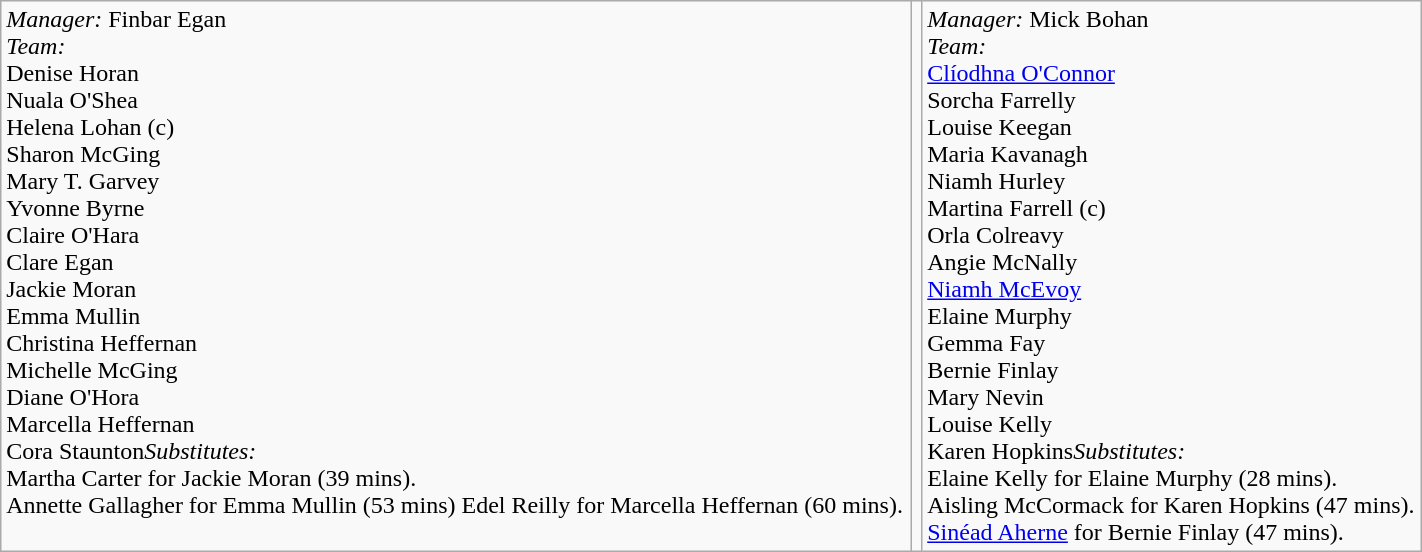<table border=0 class="wikitable" width=75%>
<tr>
<td valign=top><em>Manager:</em> Finbar Egan<br><em>Team:</em> <br> Denise Horan<br> Nuala O'Shea<br> Helena Lohan (c)<br> Sharon McGing<br> Mary T. Garvey<br> Yvonne Byrne<br> Claire O'Hara<br> Clare Egan<br> Jackie Moran<br> Emma Mullin <br> Christina Heffernan<br> Michelle McGing<br> Diane O'Hora<br> Marcella Heffernan<br> Cora Staunton<em>Substitutes:</em><br>Martha Carter for Jackie Moran (39 mins).<br> Annette Gallagher for Emma Mullin (53 mins) Edel Reilly for Marcella Heffernan (60 mins).</td>
<td valign=middle align=center><br></td>
<td valign=top><em>Manager:</em> Mick Bohan<br><em>Team:</em> <br> <a href='#'>Clíodhna O'Connor</a><br> Sorcha Farrelly<br> Louise Keegan<br> Maria Kavanagh<br> Niamh Hurley<br> Martina Farrell (c)<br> Orla Colreavy<br> Angie McNally<br> <a href='#'>Niamh McEvoy</a><br> Elaine Murphy<br> Gemma Fay <br> Bernie Finlay<br> Mary Nevin<br> Louise Kelly<br> Karen Hopkins<em>Substitutes:</em><br> Elaine Kelly for Elaine Murphy (28 mins).<br> Aisling McCormack for Karen Hopkins (47 mins).<br><a href='#'>Sinéad Aherne</a> for Bernie Finlay (47 mins).</td>
</tr>
</table>
